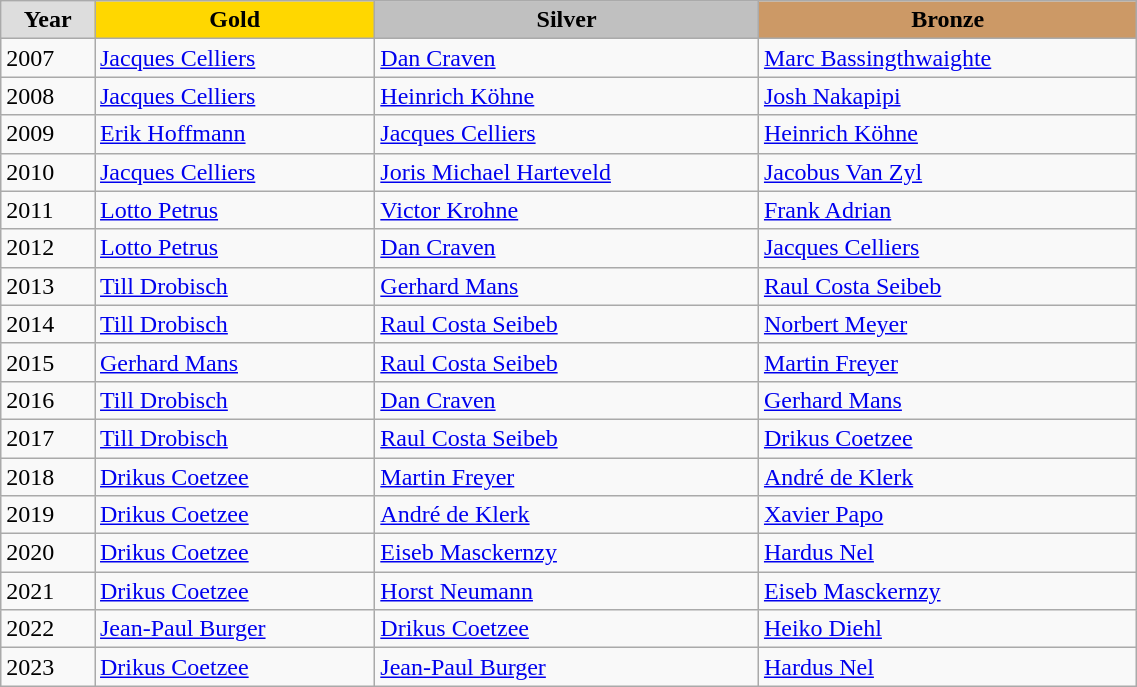<table class="wikitable" style="width: 60%; text-align:left;">
<tr>
<td style="background:#DDDDDD; font-weight:bold; text-align:center;">Year</td>
<td style="background:gold; font-weight:bold; text-align:center;">Gold</td>
<td style="background:silver; font-weight:bold; text-align:center;">Silver</td>
<td style="background:#cc9966; font-weight:bold; text-align:center;">Bronze</td>
</tr>
<tr>
<td>2007</td>
<td><a href='#'>Jacques Celliers</a></td>
<td><a href='#'>Dan Craven</a></td>
<td><a href='#'>Marc Bassingthwaighte</a></td>
</tr>
<tr>
<td>2008</td>
<td><a href='#'>Jacques Celliers</a></td>
<td><a href='#'>Heinrich Köhne</a></td>
<td><a href='#'>Josh Nakapipi</a></td>
</tr>
<tr>
<td>2009</td>
<td><a href='#'>Erik Hoffmann</a></td>
<td><a href='#'>Jacques Celliers</a></td>
<td><a href='#'>Heinrich Köhne</a></td>
</tr>
<tr>
<td>2010</td>
<td><a href='#'>Jacques Celliers</a></td>
<td><a href='#'>Joris Michael Harteveld</a></td>
<td><a href='#'>Jacobus Van Zyl</a></td>
</tr>
<tr>
<td>2011</td>
<td><a href='#'>Lotto Petrus</a></td>
<td><a href='#'>Victor Krohne</a></td>
<td><a href='#'>Frank Adrian</a></td>
</tr>
<tr>
<td>2012</td>
<td><a href='#'>Lotto Petrus</a></td>
<td><a href='#'>Dan Craven</a></td>
<td><a href='#'>Jacques Celliers</a></td>
</tr>
<tr>
<td>2013</td>
<td><a href='#'>Till Drobisch</a></td>
<td><a href='#'>Gerhard Mans</a></td>
<td><a href='#'>Raul Costa Seibeb</a></td>
</tr>
<tr>
<td>2014</td>
<td><a href='#'>Till Drobisch</a></td>
<td><a href='#'>Raul Costa Seibeb</a></td>
<td><a href='#'>Norbert Meyer</a></td>
</tr>
<tr>
<td>2015</td>
<td><a href='#'>Gerhard Mans</a></td>
<td><a href='#'>Raul Costa Seibeb</a></td>
<td><a href='#'>Martin Freyer</a></td>
</tr>
<tr>
<td>2016</td>
<td><a href='#'>Till Drobisch</a></td>
<td><a href='#'>Dan Craven</a></td>
<td><a href='#'>Gerhard Mans</a></td>
</tr>
<tr>
<td>2017</td>
<td><a href='#'>Till Drobisch</a></td>
<td><a href='#'>Raul Costa Seibeb</a></td>
<td><a href='#'>Drikus Coetzee</a></td>
</tr>
<tr>
<td>2018</td>
<td><a href='#'>Drikus Coetzee</a></td>
<td><a href='#'>Martin Freyer</a></td>
<td><a href='#'>André de Klerk</a></td>
</tr>
<tr>
<td>2019</td>
<td><a href='#'>Drikus Coetzee</a></td>
<td><a href='#'>André de Klerk</a></td>
<td><a href='#'>Xavier Papo</a></td>
</tr>
<tr>
<td>2020</td>
<td><a href='#'>Drikus Coetzee</a></td>
<td><a href='#'>Eiseb Masckernzy</a></td>
<td><a href='#'>Hardus Nel</a></td>
</tr>
<tr>
<td>2021</td>
<td><a href='#'>Drikus Coetzee</a></td>
<td><a href='#'>Horst Neumann</a></td>
<td><a href='#'>Eiseb Masckernzy</a></td>
</tr>
<tr>
<td>2022</td>
<td><a href='#'>Jean-Paul Burger</a></td>
<td><a href='#'>Drikus Coetzee</a></td>
<td><a href='#'>Heiko Diehl</a></td>
</tr>
<tr>
<td>2023</td>
<td><a href='#'>Drikus Coetzee</a></td>
<td><a href='#'>Jean-Paul Burger</a></td>
<td><a href='#'>Hardus Nel</a></td>
</tr>
</table>
